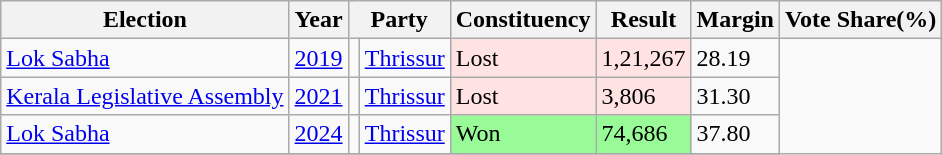<table class="sortable wikitable">
<tr>
<th>Election</th>
<th>Year</th>
<th colspan="2">Party</th>
<th>Constituency</th>
<th>Result</th>
<th>Margin</th>
<th>Vote Share(%)</th>
</tr>
<tr>
<td><a href='#'>Lok Sabha</a></td>
<td><a href='#'>2019</a></td>
<td></td>
<td><a href='#'>Thrissur</a></td>
<td style="background: #FFE3E3;">Lost</td>
<td style="background: #FFE3E3;">1,21,267</td>
<td>28.19</td>
</tr>
<tr>
<td><a href='#'>Kerala Legislative Assembly</a></td>
<td><a href='#'>2021</a></td>
<td></td>
<td><a href='#'>Thrissur</a></td>
<td style="background: #FFE3E3;">Lost</td>
<td style="background: #FFE3E3;">3,806</td>
<td>31.30</td>
</tr>
<tr>
<td><a href='#'>Lok Sabha</a></td>
<td><a href='#'>2024</a></td>
<td></td>
<td><a href='#'>Thrissur</a></td>
<td style="background: #98FB98;">Won</td>
<td style="background: #98FB98;">74,686</td>
<td>37.80</td>
</tr>
<tr>
</tr>
</table>
